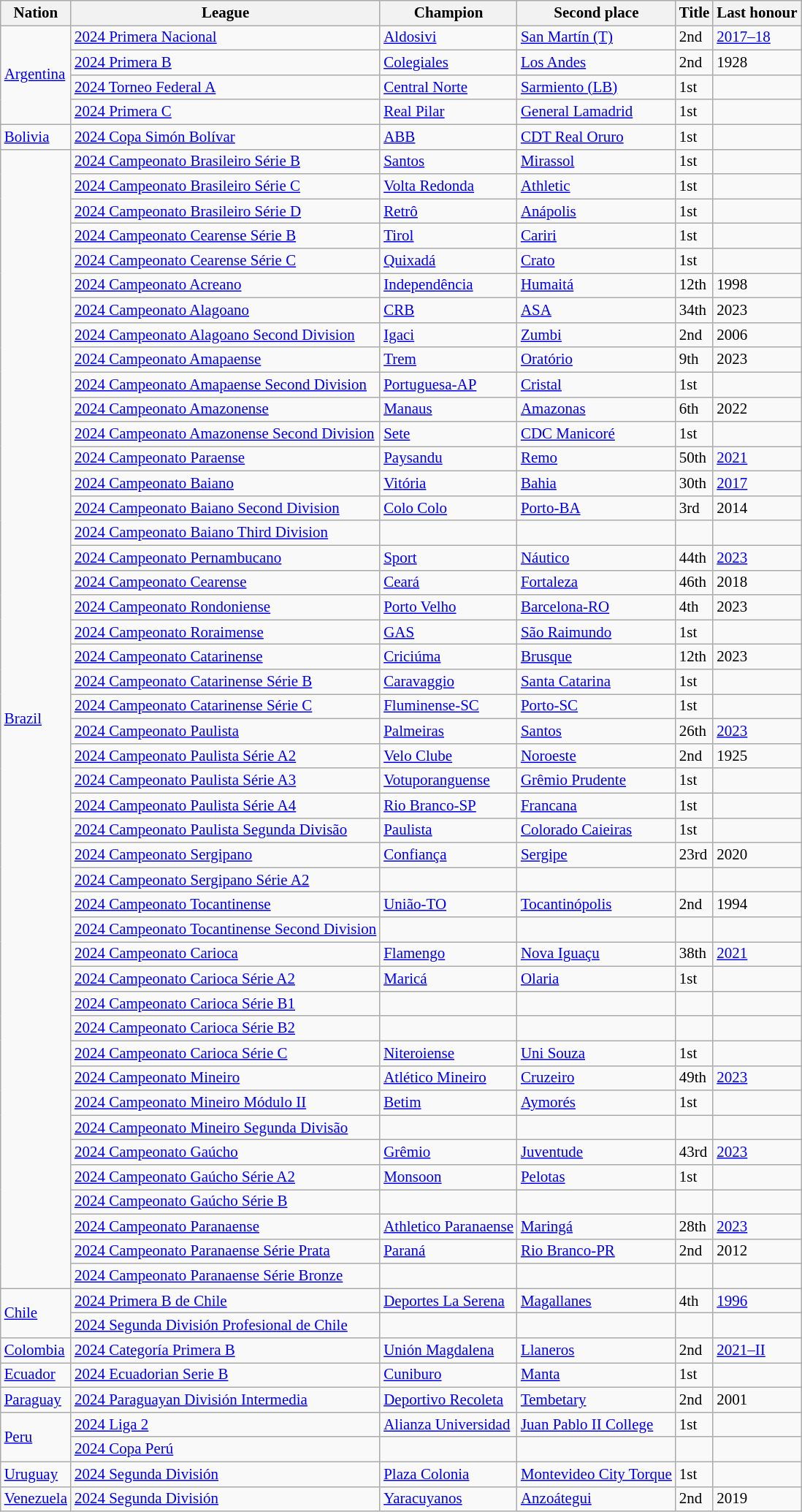<table class=wikitable style="font-size:14px">
<tr>
<th>Nation</th>
<th>League</th>
<th>Champion</th>
<th>Second place</th>
<th data-sort-type="number">Title</th>
<th>Last honour</th>
</tr>
<tr>
<td align=left rowspan=4> <a href='#'>Argentina</a></td>
<td align=left><a href='#'>2024 Primera Nacional</a></td>
<td><a href='#'>Aldosivi</a></td>
<td><a href='#'>San Martín (T)</a></td>
<td>2nd</td>
<td><a href='#'>2017–18</a></td>
</tr>
<tr>
<td align=left><a href='#'>2024 Primera B</a></td>
<td><a href='#'>Colegiales</a></td>
<td><a href='#'>Los Andes</a></td>
<td>2nd</td>
<td>1928</td>
</tr>
<tr>
<td align=left><a href='#'>2024 Torneo Federal A</a></td>
<td><a href='#'>Central Norte</a></td>
<td><a href='#'>Sarmiento (LB)</a></td>
<td>1st</td>
<td></td>
</tr>
<tr>
<td align=left><a href='#'>2024 Primera C</a></td>
<td><a href='#'>Real Pilar</a></td>
<td><a href='#'>General Lamadrid</a></td>
<td>1st</td>
<td></td>
</tr>
<tr>
<td align=left> <a href='#'>Bolivia</a></td>
<td align=left><a href='#'>2024 Copa Simón Bolívar</a></td>
<td><a href='#'>ABB</a></td>
<td><a href='#'>CDT Real Oruro</a></td>
<td>1st</td>
<td></td>
</tr>
<tr>
<td align=left rowspan=46> <a href='#'>Brazil</a></td>
<td align=left><a href='#'>2024 Campeonato Brasileiro Série B</a></td>
<td><a href='#'>Santos</a></td>
<td><a href='#'>Mirassol</a></td>
<td>1st</td>
<td></td>
</tr>
<tr>
<td align=left><a href='#'>2024 Campeonato Brasileiro Série C</a></td>
<td><a href='#'>Volta Redonda</a></td>
<td><a href='#'>Athletic</a></td>
<td>1st</td>
<td></td>
</tr>
<tr>
<td align=left><a href='#'>2024 Campeonato Brasileiro Série D</a></td>
<td><a href='#'>Retrô</a></td>
<td><a href='#'>Anápolis</a></td>
<td>1st</td>
<td></td>
</tr>
<tr>
<td align=left><a href='#'>2024 Campeonato Cearense Série B</a></td>
<td><a href='#'>Tirol</a></td>
<td><a href='#'>Cariri</a></td>
<td>1st</td>
<td></td>
</tr>
<tr>
<td align=left><a href='#'>2024 Campeonato Cearense Série C</a></td>
<td><a href='#'>Quixadá</a></td>
<td><a href='#'>Crato</a></td>
<td>1st</td>
<td></td>
</tr>
<tr>
<td align=left><a href='#'>2024 Campeonato Acreano</a></td>
<td><a href='#'>Independência</a></td>
<td><a href='#'>Humaitá</a></td>
<td>12th</td>
<td>1998</td>
</tr>
<tr>
<td align=left><a href='#'>2024 Campeonato Alagoano</a></td>
<td><a href='#'>CRB</a></td>
<td><a href='#'>ASA</a></td>
<td>34th</td>
<td>2023</td>
</tr>
<tr>
<td align=left><a href='#'>2024 Campeonato Alagoano Second Division</a></td>
<td><a href='#'>Igaci</a></td>
<td><a href='#'>Zumbi</a></td>
<td>2nd</td>
<td>2006</td>
</tr>
<tr>
<td align=left><a href='#'>2024 Campeonato Amapaense</a></td>
<td><a href='#'>Trem</a></td>
<td><a href='#'>Oratório</a></td>
<td>9th</td>
<td>2023</td>
</tr>
<tr>
<td align=left><a href='#'>2024 Campeonato Amapaense Second Division</a></td>
<td><a href='#'>Portuguesa-AP</a></td>
<td><a href='#'>Cristal</a></td>
<td>1st</td>
<td></td>
</tr>
<tr>
<td align=left><a href='#'>2024 Campeonato Amazonense</a></td>
<td><a href='#'>Manaus</a></td>
<td><a href='#'>Amazonas</a></td>
<td>6th</td>
<td>2022</td>
</tr>
<tr>
<td align=left><a href='#'>2024 Campeonato Amazonense Second Division</a></td>
<td><a href='#'>Sete</a></td>
<td><a href='#'>CDC Manicoré</a></td>
<td>1st</td>
<td></td>
</tr>
<tr>
<td align=left><a href='#'>2024 Campeonato Paraense</a></td>
<td><a href='#'>Paysandu</a></td>
<td><a href='#'>Remo</a></td>
<td>50th</td>
<td><a href='#'>2021</a></td>
</tr>
<tr>
<td align=left><a href='#'>2024 Campeonato Baiano</a></td>
<td><a href='#'>Vitória</a></td>
<td><a href='#'>Bahia</a></td>
<td>30th</td>
<td><a href='#'>2017</a></td>
</tr>
<tr>
<td align=left><a href='#'>2024 Campeonato Baiano Second Division</a></td>
<td><a href='#'>Colo Colo</a></td>
<td><a href='#'>Porto-BA</a></td>
<td>3rd</td>
<td>2014</td>
</tr>
<tr>
<td align=left><a href='#'>2024 Campeonato Baiano Third Division</a></td>
<td></td>
<td></td>
<td></td>
<td></td>
</tr>
<tr>
<td align=left><a href='#'>2024 Campeonato Pernambucano</a></td>
<td><a href='#'>Sport</a></td>
<td><a href='#'>Náutico</a></td>
<td>44th</td>
<td><a href='#'>2023</a></td>
</tr>
<tr>
<td align=left><a href='#'>2024 Campeonato Cearense</a></td>
<td><a href='#'>Ceará</a></td>
<td><a href='#'>Fortaleza</a></td>
<td>46th</td>
<td>2018</td>
</tr>
<tr>
<td align=left><a href='#'>2024 Campeonato Rondoniense</a></td>
<td><a href='#'>Porto Velho</a></td>
<td><a href='#'>Barcelona-RO</a></td>
<td>4th</td>
<td>2023</td>
</tr>
<tr>
<td align=left><a href='#'>2024 Campeonato Roraimense</a></td>
<td><a href='#'>GAS</a></td>
<td><a href='#'>São Raimundo</a></td>
<td>1st</td>
<td></td>
</tr>
<tr>
<td align=left><a href='#'>2024 Campeonato Catarinense</a></td>
<td><a href='#'>Criciúma</a></td>
<td><a href='#'>Brusque</a></td>
<td>12th</td>
<td>2023</td>
</tr>
<tr>
<td align=left><a href='#'>2024 Campeonato Catarinense Série B</a></td>
<td><a href='#'>Caravaggio</a></td>
<td><a href='#'>Santa Catarina</a></td>
<td>1st</td>
<td></td>
</tr>
<tr>
<td align=left><a href='#'>2024 Campeonato Catarinense Série C</a></td>
<td><a href='#'>Fluminense-SC</a></td>
<td><a href='#'>Porto-SC</a></td>
<td>1st</td>
<td></td>
</tr>
<tr>
<td align=left><a href='#'>2024 Campeonato Paulista</a></td>
<td><a href='#'>Palmeiras</a></td>
<td><a href='#'>Santos</a></td>
<td>26th</td>
<td><a href='#'>2023</a></td>
</tr>
<tr>
<td align=left><a href='#'>2024 Campeonato Paulista Série A2</a></td>
<td><a href='#'>Velo Clube</a></td>
<td><a href='#'>Noroeste</a></td>
<td>2nd</td>
<td>1925</td>
</tr>
<tr>
<td align=left><a href='#'>2024 Campeonato Paulista Série A3</a></td>
<td><a href='#'>Votuporanguense</a></td>
<td><a href='#'>Grêmio Prudente</a></td>
<td>1st</td>
<td></td>
</tr>
<tr>
<td align=left><a href='#'>2024 Campeonato Paulista Série A4</a></td>
<td><a href='#'>Rio Branco-SP</a></td>
<td><a href='#'>Francana</a></td>
<td>1st</td>
<td></td>
</tr>
<tr>
<td align=left><a href='#'>2024 Campeonato Paulista Segunda Divisão</a></td>
<td><a href='#'>Paulista</a></td>
<td><a href='#'>Colorado Caieiras</a></td>
<td>1st</td>
<td></td>
</tr>
<tr>
<td align=left><a href='#'>2024 Campeonato Sergipano</a></td>
<td><a href='#'>Confiança</a></td>
<td><a href='#'>Sergipe</a></td>
<td>23rd</td>
<td>2020</td>
</tr>
<tr>
<td align=left><a href='#'>2024 Campeonato Sergipano Série A2</a></td>
<td></td>
<td></td>
<td></td>
<td></td>
</tr>
<tr>
<td align=left><a href='#'>2024 Campeonato Tocantinense</a></td>
<td><a href='#'>União-TO</a></td>
<td><a href='#'>Tocantinópolis</a></td>
<td>2nd</td>
<td>1994</td>
</tr>
<tr>
<td align=left><a href='#'>2024 Campeonato Tocantinense Second Division</a></td>
<td></td>
<td></td>
<td></td>
<td></td>
</tr>
<tr>
<td align=left><a href='#'>2024 Campeonato Carioca</a></td>
<td><a href='#'>Flamengo</a></td>
<td><a href='#'>Nova Iguaçu</a></td>
<td>38th</td>
<td><a href='#'>2021</a></td>
</tr>
<tr>
<td align=left><a href='#'>2024 Campeonato Carioca Série A2</a></td>
<td><a href='#'>Maricá</a></td>
<td><a href='#'>Olaria</a></td>
<td>1st</td>
<td></td>
</tr>
<tr>
<td align=left><a href='#'>2024 Campeonato Carioca Série B1</a></td>
<td></td>
<td></td>
<td></td>
<td></td>
</tr>
<tr>
<td align=left><a href='#'>2024 Campeonato Carioca Série B2</a></td>
<td></td>
<td></td>
<td></td>
<td></td>
</tr>
<tr>
<td align=left><a href='#'>2024 Campeonato Carioca Série C</a></td>
<td><a href='#'>Niteroiense</a></td>
<td><a href='#'>Uni Souza</a></td>
<td>1st</td>
<td></td>
</tr>
<tr>
<td align=left><a href='#'>2024 Campeonato Mineiro</a></td>
<td><a href='#'>Atlético Mineiro</a></td>
<td><a href='#'>Cruzeiro</a></td>
<td>49th</td>
<td><a href='#'>2023</a></td>
</tr>
<tr>
<td align=left><a href='#'>2024 Campeonato Mineiro Módulo II</a></td>
<td><a href='#'>Betim</a></td>
<td><a href='#'>Aymorés</a></td>
<td>1st</td>
<td></td>
</tr>
<tr>
<td align=left><a href='#'>2024 Campeonato Mineiro Segunda Divisão</a></td>
<td></td>
<td></td>
<td></td>
<td></td>
</tr>
<tr>
<td align=left><a href='#'>2024 Campeonato Gaúcho</a></td>
<td><a href='#'>Grêmio</a></td>
<td><a href='#'>Juventude</a></td>
<td>43rd</td>
<td><a href='#'>2023</a></td>
</tr>
<tr>
<td align=left><a href='#'>2024 Campeonato Gaúcho Série A2</a></td>
<td><a href='#'>Monsoon</a></td>
<td><a href='#'>Pelotas</a></td>
<td>1st</td>
<td></td>
</tr>
<tr>
<td align=left><a href='#'>2024 Campeonato Gaúcho Série B</a></td>
<td></td>
<td></td>
<td></td>
<td></td>
</tr>
<tr>
<td align=left><a href='#'>2024 Campeonato Paranaense</a></td>
<td><a href='#'>Athletico Paranaense</a></td>
<td><a href='#'>Maringá</a></td>
<td>28th</td>
<td><a href='#'>2023</a></td>
</tr>
<tr>
<td align=left><a href='#'>2024 Campeonato Paranaense Série Prata</a></td>
<td><a href='#'>Paraná</a></td>
<td><a href='#'>Rio Branco-PR</a></td>
<td>2nd</td>
<td>2012</td>
</tr>
<tr>
<td align=left><a href='#'>2024 Campeonato Paranaense Série Bronze</a></td>
<td></td>
<td></td>
<td></td>
<td></td>
</tr>
<tr>
<td align=left rowspan=2> <a href='#'>Chile</a></td>
<td align=left><a href='#'>2024 Primera B de Chile</a></td>
<td><a href='#'>Deportes La Serena</a></td>
<td><a href='#'>Magallanes</a></td>
<td>4th</td>
<td><a href='#'>1996</a></td>
</tr>
<tr>
<td align=left><a href='#'>2024 Segunda División Profesional de Chile</a></td>
<td></td>
<td></td>
<td></td>
<td></td>
</tr>
<tr>
<td align=left> <a href='#'>Colombia</a></td>
<td align=left><a href='#'>2024 Categoría Primera B</a></td>
<td><a href='#'>Unión Magdalena</a></td>
<td><a href='#'>Llaneros</a></td>
<td>2nd</td>
<td><a href='#'>2021–II</a></td>
</tr>
<tr>
<td align=left> <a href='#'>Ecuador</a></td>
<td align=left><a href='#'>2024 Ecuadorian Serie B</a></td>
<td><a href='#'>Cuniburo</a></td>
<td><a href='#'>Manta</a></td>
<td>1st</td>
<td></td>
</tr>
<tr>
<td align=left> <a href='#'>Paraguay</a></td>
<td align=left><a href='#'>2024 Paraguayan División Intermedia</a></td>
<td><a href='#'>Deportivo Recoleta</a></td>
<td><a href='#'>Tembetary</a></td>
<td>2nd</td>
<td>2001</td>
</tr>
<tr>
<td align=left rowspan=2> <a href='#'>Peru</a></td>
<td align=left><a href='#'>2024 Liga 2</a></td>
<td><a href='#'>Alianza Universidad</a></td>
<td><a href='#'>Juan Pablo II College</a></td>
<td>1st</td>
<td></td>
</tr>
<tr>
<td align=left><a href='#'>2024 Copa Perú</a></td>
<td></td>
<td></td>
<td></td>
<td></td>
</tr>
<tr>
<td align=left> <a href='#'>Uruguay</a></td>
<td align=left><a href='#'>2024 Segunda División</a></td>
<td><a href='#'>Plaza Colonia</a></td>
<td><a href='#'>Montevideo City Torque</a></td>
<td>1st</td>
<td></td>
</tr>
<tr>
<td align=left> <a href='#'>Venezuela</a></td>
<td align=left><a href='#'>2024 Segunda División</a></td>
<td><a href='#'>Yaracuyanos</a></td>
<td><a href='#'>Anzoátegui</a></td>
<td>2nd</td>
<td>2019</td>
</tr>
</table>
